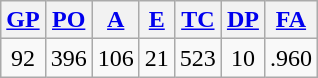<table class="wikitable">
<tr>
<th><a href='#'>GP</a></th>
<th><a href='#'>PO</a></th>
<th><a href='#'>A</a></th>
<th><a href='#'>E</a></th>
<th><a href='#'>TC</a></th>
<th><a href='#'>DP</a></th>
<th><a href='#'>FA</a></th>
</tr>
<tr align=center>
<td>92</td>
<td>396</td>
<td>106</td>
<td>21</td>
<td>523</td>
<td>10</td>
<td>.960</td>
</tr>
</table>
